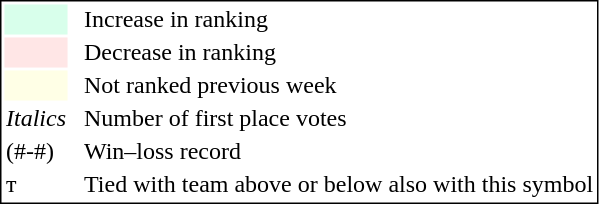<table style="border:1px solid black;">
<tr>
<td style="background:#D8FFEB; width:20px;"></td>
<td> </td>
<td>Increase in ranking</td>
</tr>
<tr>
<td style="background:#FFE6E6; width:20px;"></td>
<td> </td>
<td>Decrease in ranking</td>
</tr>
<tr>
<td style="background:#FFFFE6; width:20px;"></td>
<td> </td>
<td>Not ranked previous week</td>
</tr>
<tr>
<td><em>Italics</em></td>
<td> </td>
<td>Number of first place votes</td>
</tr>
<tr>
<td>(#-#)</td>
<td> </td>
<td>Win–loss record</td>
</tr>
<tr>
<td>т</td>
<td></td>
<td>Tied with team above or below also with this symbol</td>
</tr>
</table>
